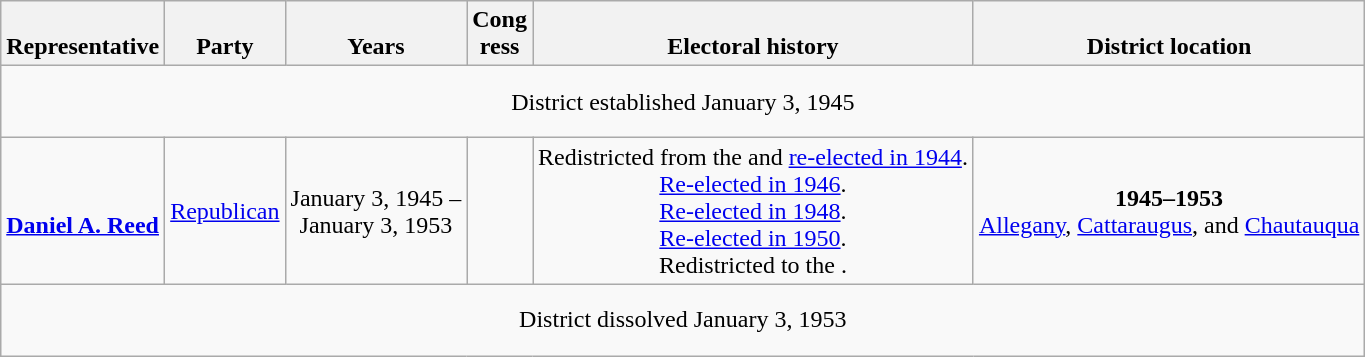<table class=wikitable style="text-align:center">
<tr valign=bottom>
<th>Representative</th>
<th>Party</th>
<th>Years</th>
<th>Cong<br>ress</th>
<th>Electoral history</th>
<th>District location</th>
</tr>
<tr style="height:3em">
<td colspan=6>District established January 3, 1945</td>
</tr>
<tr style="height:3em">
<td align=left><br><strong><a href='#'>Daniel A. Reed</a></strong><br></td>
<td><a href='#'>Republican</a></td>
<td nowrap>January 3, 1945 –<br>January 3, 1953</td>
<td></td>
<td>Redistricted from the  and <a href='#'>re-elected in 1944</a>.<br><a href='#'>Re-elected in 1946</a>.<br><a href='#'>Re-elected in 1948</a>.<br><a href='#'>Re-elected in 1950</a>.<br>Redistricted to the .</td>
<td><strong>1945–1953</strong><br><a href='#'>Allegany</a>, <a href='#'>Cattaraugus</a>, and <a href='#'>Chautauqua</a></td>
</tr>
<tr style="height:3em">
<td colspan=6>District dissolved January 3, 1953</td>
</tr>
</table>
